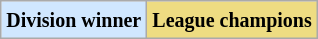<table class="wikitable" border="1">
<tr>
<td bgcolor="#D0E7FF"><small><strong>Division winner</strong> </small></td>
<td bgcolor="#EEDC82"><small><strong>League champions</strong> </small></td>
</tr>
</table>
